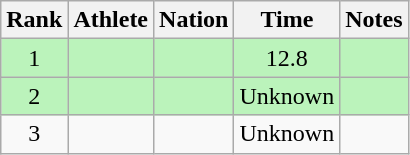<table class="wikitable sortable" style="text-align:center">
<tr>
<th>Rank</th>
<th>Athlete</th>
<th>Nation</th>
<th>Time</th>
<th>Notes</th>
</tr>
<tr style="background:#bbf3bb;">
<td>1</td>
<td align=left></td>
<td align=left></td>
<td>12.8</td>
<td></td>
</tr>
<tr style="background:#bbf3bb;">
<td>2</td>
<td align=left></td>
<td align=left></td>
<td>Unknown</td>
<td></td>
</tr>
<tr>
<td>3</td>
<td align=left></td>
<td align=left></td>
<td>Unknown</td>
<td></td>
</tr>
</table>
